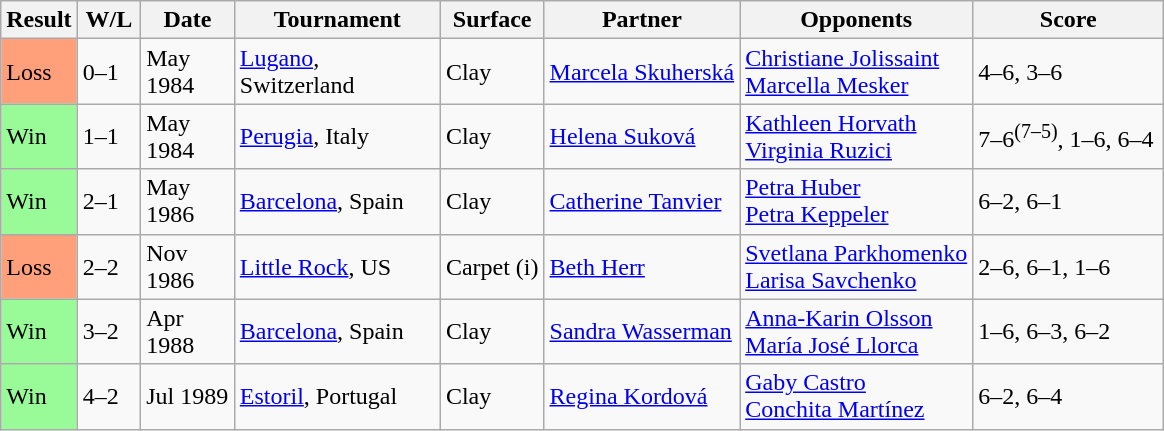<table class="sortable wikitable">
<tr>
<th>Result</th>
<th style="width:35px" class="unsortable">W/L</th>
<th style="width:55px">Date</th>
<th style="width:130px">Tournament</th>
<th>Surface</th>
<th>Partner</th>
<th>Opponents</th>
<th style="width:120px" class="unsortable">Score</th>
</tr>
<tr>
<td style="background:#ffa07a;">Loss</td>
<td>0–1</td>
<td>May 1984</td>
<td><a href='#'>Lugano</a>, Switzerland</td>
<td>Clay</td>
<td> <a href='#'>Marcela Skuherská</a></td>
<td> <a href='#'>Christiane Jolissaint</a><br>  <a href='#'>Marcella Mesker</a></td>
<td>4–6, 3–6</td>
</tr>
<tr>
<td style="background:#98fb98;">Win</td>
<td>1–1</td>
<td>May 1984</td>
<td><a href='#'>Perugia</a>, Italy</td>
<td>Clay</td>
<td> <a href='#'>Helena Suková</a></td>
<td> <a href='#'>Kathleen Horvath</a><br>  <a href='#'>Virginia Ruzici</a></td>
<td>7–6<sup>(7–5)</sup>, 1–6, 6–4</td>
</tr>
<tr>
<td style="background:#98fb98;">Win</td>
<td>2–1</td>
<td>May 1986</td>
<td><a href='#'>Barcelona</a>, Spain</td>
<td>Clay</td>
<td> <a href='#'>Catherine Tanvier</a></td>
<td> <a href='#'>Petra Huber</a><br>  <a href='#'>Petra Keppeler</a></td>
<td>6–2, 6–1</td>
</tr>
<tr>
<td style="background:#ffa07a;">Loss</td>
<td>2–2</td>
<td>Nov 1986</td>
<td><a href='#'>Little Rock</a>, US</td>
<td>Carpet (i)</td>
<td> <a href='#'>Beth Herr</a></td>
<td> <a href='#'>Svetlana Parkhomenko</a><br> <a href='#'>Larisa Savchenko</a></td>
<td>2–6, 6–1, 1–6</td>
</tr>
<tr>
<td style="background:#98fb98;">Win</td>
<td>3–2</td>
<td>Apr 1988</td>
<td><a href='#'>Barcelona</a>, Spain</td>
<td>Clay</td>
<td> <a href='#'>Sandra Wasserman</a></td>
<td> <a href='#'>Anna-Karin Olsson</a><br>  <a href='#'>María José Llorca</a></td>
<td>1–6, 6–3, 6–2</td>
</tr>
<tr>
<td style="background:#98fb98;">Win</td>
<td>4–2</td>
<td>Jul 1989</td>
<td><a href='#'>Estoril</a>, Portugal</td>
<td>Clay</td>
<td> <a href='#'>Regina Kordová</a></td>
<td> <a href='#'>Gaby Castro</a><br>  <a href='#'>Conchita Martínez</a></td>
<td>6–2, 6–4</td>
</tr>
</table>
